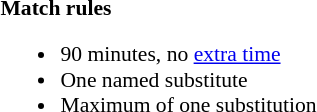<table width=100% style="font-size: 90%">
<tr>
<td width=50% valign=top><br><strong>Match rules</strong><ul><li>90 minutes, no <a href='#'>extra time</a></li><li>One named substitute</li><li>Maximum of one substitution</li></ul></td>
</tr>
</table>
